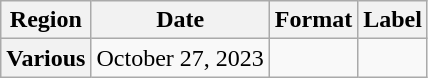<table class="wikitable plainrowheaders">
<tr>
<th scope="col">Region</th>
<th scope="col">Date</th>
<th scope="col">Format</th>
<th scope="col">Label</th>
</tr>
<tr>
<th scope="row">Various</th>
<td>October 27, 2023</td>
<td rowspan="2"></td>
<td></td>
</tr>
</table>
